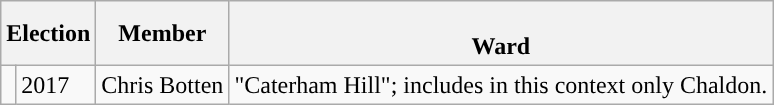<table class="wikitable">
<tr>
<th colspan="2">Election</th>
<th>Member</th>
<th><br>Ward</th>
</tr>
<tr>
<td style="background-color: "></td>
<td>2017</td>
<td>Chris Botten</td>
<td>"Caterham Hill"; includes in this context only Chaldon.</td>
</tr>
</table>
